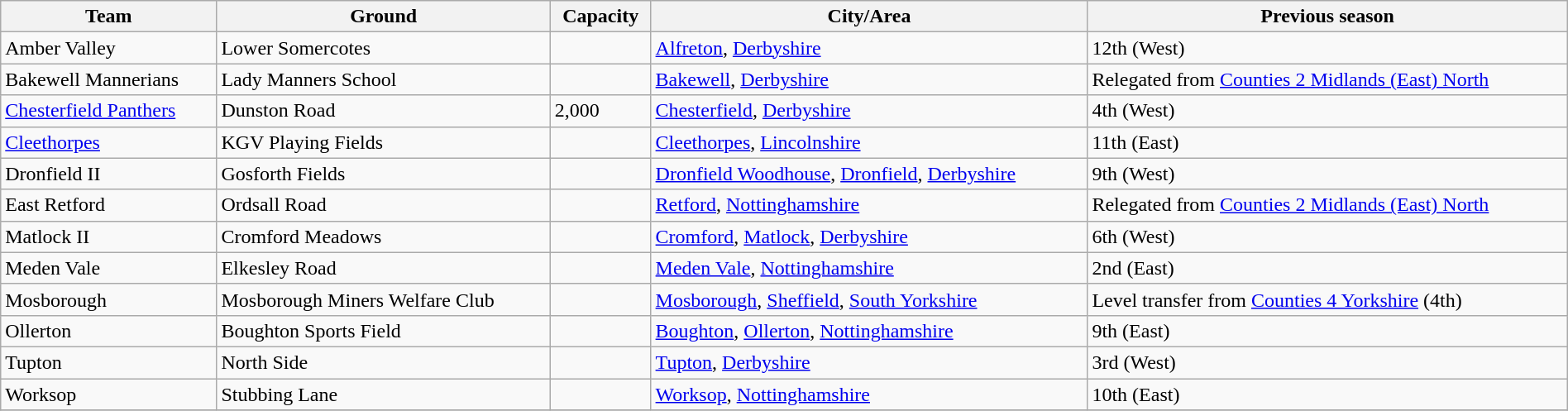<table class="wikitable sortable" width=100%>
<tr>
<th>Team</th>
<th>Ground</th>
<th>Capacity</th>
<th>City/Area</th>
<th>Previous season</th>
</tr>
<tr>
<td>Amber Valley</td>
<td>Lower Somercotes</td>
<td></td>
<td><a href='#'>Alfreton</a>, <a href='#'>Derbyshire</a></td>
<td>12th (West)</td>
</tr>
<tr>
<td>Bakewell Mannerians</td>
<td>Lady Manners School</td>
<td></td>
<td><a href='#'>Bakewell</a>, <a href='#'>Derbyshire</a></td>
<td>Relegated from <a href='#'>Counties 2 Midlands (East) North</a></td>
</tr>
<tr>
<td><a href='#'>Chesterfield Panthers</a></td>
<td>Dunston Road</td>
<td>2,000</td>
<td><a href='#'>Chesterfield</a>, <a href='#'>Derbyshire</a></td>
<td>4th (West)</td>
</tr>
<tr>
<td><a href='#'>Cleethorpes</a></td>
<td>KGV Playing Fields</td>
<td></td>
<td><a href='#'>Cleethorpes</a>, <a href='#'>Lincolnshire</a></td>
<td>11th (East)</td>
</tr>
<tr>
<td>Dronfield II</td>
<td>Gosforth Fields</td>
<td></td>
<td><a href='#'>Dronfield Woodhouse</a>, <a href='#'>Dronfield</a>, <a href='#'>Derbyshire</a></td>
<td>9th (West)</td>
</tr>
<tr>
<td>East Retford</td>
<td>Ordsall Road</td>
<td></td>
<td><a href='#'>Retford</a>, <a href='#'>Nottinghamshire</a></td>
<td>Relegated from <a href='#'>Counties 2 Midlands (East) North</a></td>
</tr>
<tr>
<td>Matlock II</td>
<td>Cromford Meadows</td>
<td></td>
<td><a href='#'>Cromford</a>, <a href='#'>Matlock</a>, <a href='#'>Derbyshire</a></td>
<td>6th (West)</td>
</tr>
<tr>
<td>Meden Vale</td>
<td>Elkesley Road</td>
<td></td>
<td><a href='#'>Meden Vale</a>, <a href='#'>Nottinghamshire</a></td>
<td>2nd (East)</td>
</tr>
<tr>
<td>Mosborough</td>
<td>Mosborough Miners Welfare Club</td>
<td></td>
<td><a href='#'>Mosborough</a>, <a href='#'>Sheffield</a>, <a href='#'>South Yorkshire</a></td>
<td>Level transfer from <a href='#'>Counties 4 Yorkshire</a> (4th)</td>
</tr>
<tr>
<td>Ollerton</td>
<td>Boughton Sports Field</td>
<td></td>
<td><a href='#'>Boughton</a>, <a href='#'>Ollerton</a>, <a href='#'>Nottinghamshire</a></td>
<td>9th (East)</td>
</tr>
<tr>
<td>Tupton</td>
<td>North Side</td>
<td></td>
<td><a href='#'>Tupton</a>, <a href='#'>Derbyshire</a></td>
<td>3rd (West)</td>
</tr>
<tr>
<td>Worksop</td>
<td>Stubbing Lane</td>
<td></td>
<td><a href='#'>Worksop</a>, <a href='#'>Nottinghamshire</a></td>
<td>10th (East)</td>
</tr>
<tr>
</tr>
</table>
